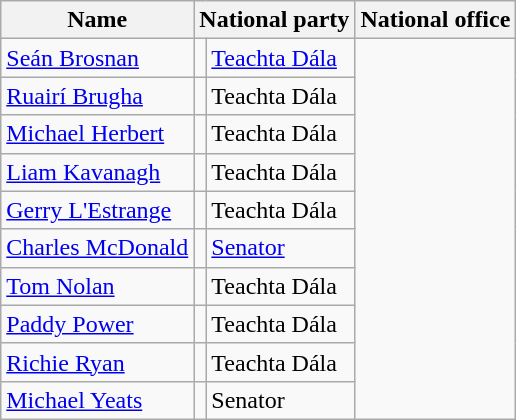<table class="wikitable">
<tr>
<th>Name</th>
<th colspan=2>National party</th>
<th>National office</th>
</tr>
<tr>
<td><a href='#'>Seán Brosnan</a></td>
<td></td>
<td><a href='#'>Teachta Dála</a></td>
</tr>
<tr>
<td><a href='#'>Ruairí Brugha</a></td>
<td></td>
<td>Teachta Dála</td>
</tr>
<tr>
<td><a href='#'>Michael Herbert</a></td>
<td></td>
<td>Teachta Dála</td>
</tr>
<tr>
<td><a href='#'>Liam Kavanagh</a></td>
<td></td>
<td>Teachta Dála</td>
</tr>
<tr>
<td><a href='#'>Gerry L'Estrange</a></td>
<td></td>
<td>Teachta Dála</td>
</tr>
<tr>
<td><a href='#'>Charles McDonald</a></td>
<td></td>
<td><a href='#'>Senator</a></td>
</tr>
<tr>
<td><a href='#'>Tom Nolan</a></td>
<td></td>
<td>Teachta Dála</td>
</tr>
<tr>
<td><a href='#'>Paddy Power</a></td>
<td></td>
<td>Teachta Dála</td>
</tr>
<tr>
<td><a href='#'>Richie Ryan</a></td>
<td></td>
<td>Teachta Dála</td>
</tr>
<tr>
<td><a href='#'>Michael Yeats</a></td>
<td></td>
<td>Senator</td>
</tr>
</table>
